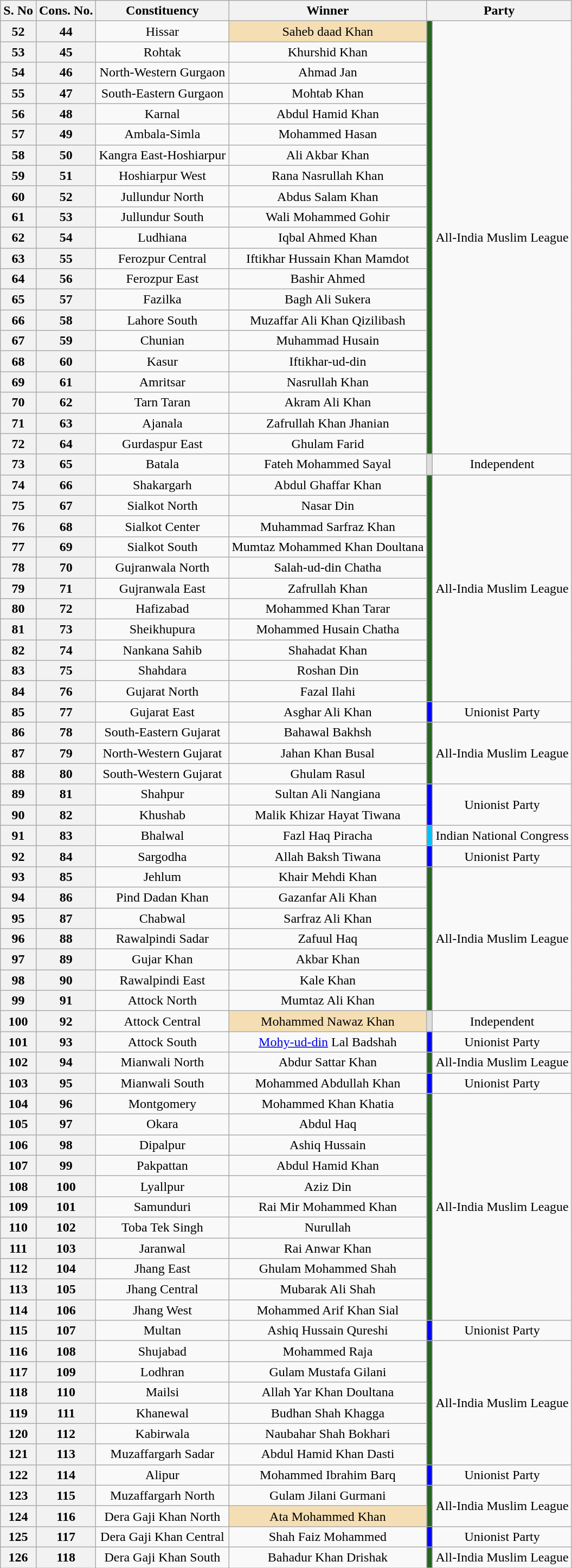<table class="wikitable" style="text-align:center">
<tr>
<th>S. No</th>
<th>Cons. No.</th>
<th>Constituency</th>
<th>Winner</th>
<th colspan=2>Party</th>
</tr>
<tr>
<th>52</th>
<th>44</th>
<td>Hissar</td>
<td bgcolor=wheat>Saheb daad Khan</td>
<td rowspan=21 bgcolor=#256520></td>
<td rowspan=21>All-India Muslim League</td>
</tr>
<tr>
<th>53</th>
<th>45</th>
<td>Rohtak</td>
<td>Khurshid Khan</td>
</tr>
<tr>
<th>54</th>
<th>46</th>
<td>North-Western Gurgaon</td>
<td>Ahmad Jan</td>
</tr>
<tr>
<th>55</th>
<th>47</th>
<td>South-Eastern Gurgaon</td>
<td>Mohtab Khan</td>
</tr>
<tr>
<th>56</th>
<th>48</th>
<td>Karnal</td>
<td>Abdul Hamid Khan</td>
</tr>
<tr>
<th>57</th>
<th>49</th>
<td>Ambala-Simla</td>
<td>Mohammed Hasan</td>
</tr>
<tr>
<th>58</th>
<th>50</th>
<td>Kangra East-Hoshiarpur</td>
<td>Ali Akbar Khan</td>
</tr>
<tr>
<th>59</th>
<th>51</th>
<td>Hoshiarpur West</td>
<td>Rana Nasrullah Khan</td>
</tr>
<tr>
<th>60</th>
<th>52</th>
<td>Jullundur North</td>
<td>Abdus Salam Khan</td>
</tr>
<tr>
<th>61</th>
<th>53</th>
<td>Jullundur South</td>
<td>Wali Mohammed Gohir</td>
</tr>
<tr>
<th>62</th>
<th>54</th>
<td>Ludhiana</td>
<td>Iqbal Ahmed Khan</td>
</tr>
<tr>
<th>63</th>
<th>55</th>
<td>Ferozpur Central</td>
<td>Iftikhar Hussain Khan Mamdot</td>
</tr>
<tr>
<th>64</th>
<th>56</th>
<td>Ferozpur East</td>
<td>Bashir Ahmed</td>
</tr>
<tr>
<th>65</th>
<th>57</th>
<td>Fazilka</td>
<td>Bagh Ali Sukera</td>
</tr>
<tr>
<th>66</th>
<th>58</th>
<td>Lahore South</td>
<td>Muzaffar Ali Khan Qizilibash</td>
</tr>
<tr>
<th>67</th>
<th>59</th>
<td>Chunian</td>
<td>Muhammad Husain</td>
</tr>
<tr>
<th>68</th>
<th>60</th>
<td>Kasur</td>
<td>Iftikhar-ud-din</td>
</tr>
<tr>
<th>69</th>
<th>61</th>
<td>Amritsar</td>
<td>Nasrullah Khan</td>
</tr>
<tr>
<th>70</th>
<th>62</th>
<td>Tarn Taran</td>
<td>Akram Ali Khan</td>
</tr>
<tr>
<th>71</th>
<th>63</th>
<td>Ajanala</td>
<td>Zafrullah Khan Jhanian</td>
</tr>
<tr>
<th>72</th>
<th>64</th>
<td>Gurdaspur East</td>
<td>Ghulam Farid</td>
</tr>
<tr>
<th>73</th>
<th>65</th>
<td>Batala</td>
<td>Fateh Mohammed Sayal</td>
<td bgcolor=#DDDDDD></td>
<td>Independent</td>
</tr>
<tr>
<th>74</th>
<th>66</th>
<td>Shakargarh</td>
<td>Abdul Ghaffar Khan</td>
<td bgcolor=#256520 rowspan=11></td>
<td rowspan=11>All-India Muslim League</td>
</tr>
<tr>
<th>75</th>
<th>67</th>
<td>Sialkot North</td>
<td>Nasar Din</td>
</tr>
<tr>
<th>76</th>
<th>68</th>
<td>Sialkot Center</td>
<td>Muhammad Sarfraz Khan</td>
</tr>
<tr>
<th>77</th>
<th>69</th>
<td>Sialkot South</td>
<td>Mumtaz Mohammed Khan Doultana</td>
</tr>
<tr>
<th>78</th>
<th>70</th>
<td>Gujranwala North</td>
<td>Salah-ud-din Chatha</td>
</tr>
<tr>
<th>79</th>
<th>71</th>
<td>Gujranwala East</td>
<td>Zafrullah Khan</td>
</tr>
<tr>
<th>80</th>
<th>72</th>
<td>Hafizabad</td>
<td>Mohammed Khan Tarar</td>
</tr>
<tr>
<th>81</th>
<th>73</th>
<td>Sheikhupura</td>
<td>Mohammed Husain Chatha</td>
</tr>
<tr>
<th>82</th>
<th>74</th>
<td>Nankana Sahib</td>
<td>Shahadat Khan</td>
</tr>
<tr>
<th>83</th>
<th>75</th>
<td>Shahdara</td>
<td>Roshan Din</td>
</tr>
<tr>
<th>84</th>
<th>76</th>
<td>Gujarat North</td>
<td>Fazal Ilahi</td>
</tr>
<tr>
<th>85</th>
<th>77</th>
<td>Gujarat East</td>
<td>Asghar Ali Khan</td>
<td bgcolor=blue></td>
<td>Unionist Party</td>
</tr>
<tr>
<th>86</th>
<th>78</th>
<td>South-Eastern Gujarat</td>
<td>Bahawal Bakhsh</td>
<td bgcolor=#256520 rowspan=3></td>
<td rowspan=3>All-India Muslim League</td>
</tr>
<tr>
<th>87</th>
<th>79</th>
<td>North-Western Gujarat</td>
<td>Jahan Khan Busal</td>
</tr>
<tr>
<th>88</th>
<th>80</th>
<td>South-Western Gujarat</td>
<td>Ghulam Rasul</td>
</tr>
<tr>
<th>89</th>
<th>81</th>
<td>Shahpur</td>
<td>Sultan Ali Nangiana</td>
<td bgcolor=blue rowspan=2></td>
<td rowspan=2>Unionist Party</td>
</tr>
<tr>
<th>90</th>
<th>82</th>
<td>Khushab</td>
<td>Malik Khizar Hayat Tiwana</td>
</tr>
<tr>
<th>91</th>
<th>83</th>
<td>Bhalwal</td>
<td>Fazl Haq Piracha</td>
<td bgcolor=#00BFFF></td>
<td>Indian National Congress</td>
</tr>
<tr>
<th>92</th>
<th>84</th>
<td>Sargodha</td>
<td>Allah Baksh Tiwana</td>
<td bgcolor=blue></td>
<td>Unionist Party</td>
</tr>
<tr>
<th>93</th>
<th>85</th>
<td>Jehlum</td>
<td>Khair Mehdi Khan</td>
<td bgcolor=#256520 rowspan=7></td>
<td rowspan=7>All-India Muslim League</td>
</tr>
<tr>
<th>94</th>
<th>86</th>
<td>Pind Dadan Khan</td>
<td>Gazanfar Ali Khan</td>
</tr>
<tr>
<th>95</th>
<th>87</th>
<td>Chabwal</td>
<td>Sarfraz Ali Khan</td>
</tr>
<tr>
<th>96</th>
<th>88</th>
<td>Rawalpindi Sadar</td>
<td>Zafuul Haq</td>
</tr>
<tr>
<th>97</th>
<th>89</th>
<td>Gujar Khan</td>
<td>Akbar Khan</td>
</tr>
<tr>
<th>98</th>
<th>90</th>
<td>Rawalpindi East</td>
<td>Kale Khan</td>
</tr>
<tr>
<th>99</th>
<th>91</th>
<td>Attock North</td>
<td>Mumtaz Ali Khan</td>
</tr>
<tr>
<th>100</th>
<th>92</th>
<td>Attock Central</td>
<td bgcolor=wheat>Mohammed Nawaz Khan</td>
<td bgcolor=#DDDDDD></td>
<td>Independent</td>
</tr>
<tr>
<th>101</th>
<th>93</th>
<td>Attock South</td>
<td><a href='#'>Mohy-ud-din</a> Lal Badshah</td>
<td bgcolor=blue></td>
<td>Unionist Party</td>
</tr>
<tr>
<th>102</th>
<th>94</th>
<td>Mianwali North</td>
<td>Abdur Sattar Khan</td>
<td bgcolor=#256520></td>
<td>All-India Muslim League</td>
</tr>
<tr>
<th>103</th>
<th>95</th>
<td>Mianwali South</td>
<td>Mohammed Abdullah Khan</td>
<td bgcolor=blue></td>
<td>Unionist Party</td>
</tr>
<tr>
<th>104</th>
<th>96</th>
<td>Montgomery</td>
<td>Mohammed Khan Khatia</td>
<td bgcolor=#256520 rowspan=11></td>
<td rowspan=11>All-India Muslim League</td>
</tr>
<tr>
<th>105</th>
<th>97</th>
<td>Okara</td>
<td>Abdul Haq</td>
</tr>
<tr>
<th>106</th>
<th>98</th>
<td>Dipalpur</td>
<td>Ashiq Hussain</td>
</tr>
<tr>
<th>107</th>
<th>99</th>
<td>Pakpattan</td>
<td>Abdul Hamid Khan</td>
</tr>
<tr>
<th>108</th>
<th>100</th>
<td>Lyallpur</td>
<td>Aziz Din</td>
</tr>
<tr>
<th>109</th>
<th>101</th>
<td>Samunduri</td>
<td>Rai Mir Mohammed Khan</td>
</tr>
<tr>
<th>110</th>
<th>102</th>
<td>Toba Tek Singh</td>
<td>Nurullah</td>
</tr>
<tr>
<th>111</th>
<th>103</th>
<td>Jaranwal</td>
<td>Rai Anwar Khan</td>
</tr>
<tr>
<th>112</th>
<th>104</th>
<td>Jhang East</td>
<td>Ghulam Mohammed Shah</td>
</tr>
<tr>
<th>113</th>
<th>105</th>
<td>Jhang Central</td>
<td>Mubarak Ali Shah</td>
</tr>
<tr>
<th>114</th>
<th>106</th>
<td>Jhang West</td>
<td>Mohammed Arif Khan Sial</td>
</tr>
<tr>
<th>115</th>
<th>107</th>
<td>Multan</td>
<td>Ashiq Hussain Qureshi</td>
<td bgcolor=blue></td>
<td>Unionist Party</td>
</tr>
<tr>
<th>116</th>
<th>108</th>
<td>Shujabad</td>
<td>Mohammed Raja</td>
<td bgcolor=#256520 rowspan=6></td>
<td rowspan=6>All-India Muslim League</td>
</tr>
<tr>
<th>117</th>
<th>109</th>
<td>Lodhran</td>
<td>Gulam Mustafa Gilani</td>
</tr>
<tr>
<th>118</th>
<th>110</th>
<td>Mailsi</td>
<td>Allah Yar Khan Doultana</td>
</tr>
<tr>
<th>119</th>
<th>111</th>
<td>Khanewal</td>
<td>Budhan Shah Khagga</td>
</tr>
<tr>
<th>120</th>
<th>112</th>
<td>Kabirwala</td>
<td>Naubahar Shah Bokhari</td>
</tr>
<tr>
<th>121</th>
<th>113</th>
<td>Muzaffargarh Sadar</td>
<td>Abdul Hamid Khan Dasti</td>
</tr>
<tr>
<th>122</th>
<th>114</th>
<td>Alipur</td>
<td>Mohammed Ibrahim Barq</td>
<td bgcolor=blue></td>
<td>Unionist Party</td>
</tr>
<tr>
<th>123</th>
<th>115</th>
<td>Muzaffargarh North</td>
<td>Gulam Jilani Gurmani</td>
<td bgcolor=#256520 rowspan=2></td>
<td rowspan=2>All-India Muslim League</td>
</tr>
<tr>
<th>124</th>
<th>116</th>
<td>Dera Gaji Khan North</td>
<td bgcolor=wheat>Ata Mohammed Khan</td>
</tr>
<tr>
<th>125</th>
<th>117</th>
<td>Dera Gaji Khan Central</td>
<td>Shah Faiz Mohammed</td>
<td bgcolor=blue></td>
<td>Unionist Party</td>
</tr>
<tr>
<th>126</th>
<th>118</th>
<td>Dera Gaji Khan South</td>
<td>Bahadur Khan Drishak</td>
<td bgcolor=#256520></td>
<td>All-India Muslim League</td>
</tr>
</table>
